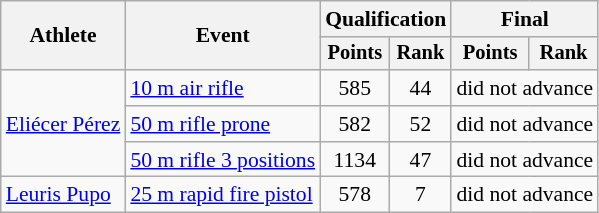<table class="wikitable" style="font-size:90%">
<tr>
<th rowspan="2">Athlete</th>
<th rowspan="2">Event</th>
<th colspan=2>Qualification</th>
<th colspan=2>Final</th>
</tr>
<tr style="font-size:95%">
<th>Points</th>
<th>Rank</th>
<th>Points</th>
<th>Rank</th>
</tr>
<tr align=center>
<td align=left rowspan=3><a href='#'>Eliécer Pérez</a></td>
<td align=left><a href='#'>10 m air rifle</a></td>
<td>585</td>
<td>44</td>
<td colspan=2>did not advance</td>
</tr>
<tr align=center>
<td align=left><a href='#'>50 m rifle prone</a></td>
<td>582</td>
<td>52</td>
<td colspan=2>did not advance</td>
</tr>
<tr align=center>
<td align=left><a href='#'>50 m rifle 3 positions</a></td>
<td>1134</td>
<td>47</td>
<td colspan=2>did not advance</td>
</tr>
<tr align=center>
<td align=left><a href='#'>Leuris Pupo</a></td>
<td align=left><a href='#'>25 m rapid fire pistol</a></td>
<td>578</td>
<td>7</td>
<td colspan=2>did not advance</td>
</tr>
</table>
